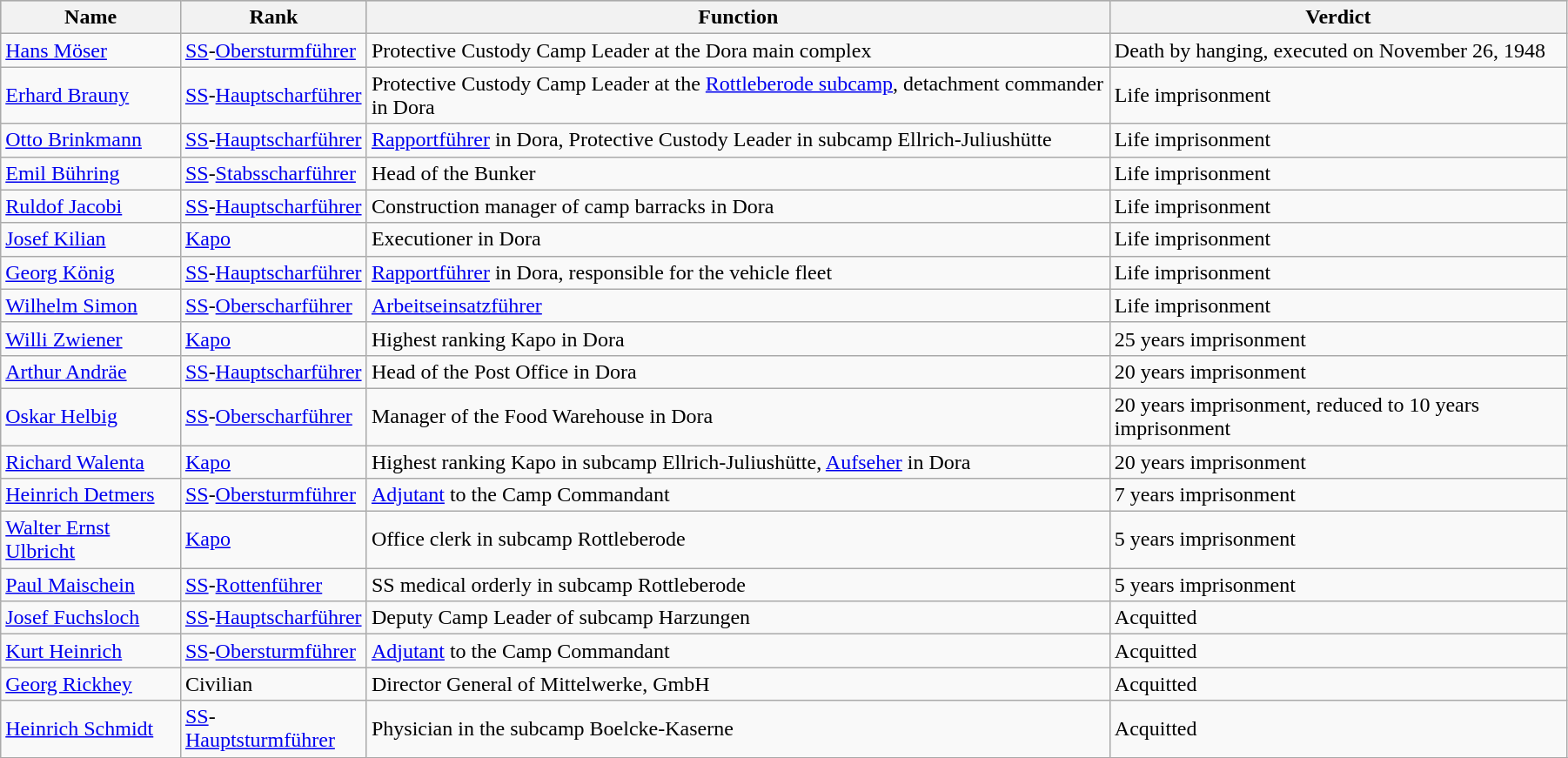<table class="wikitable" width="95%">
<tr bgcolor="silver">
<th>Name</th>
<th>Rank</th>
<th>Function</th>
<th>Verdict</th>
</tr>
<tr>
<td><a href='#'>Hans Möser</a></td>
<td><a href='#'>SS</a>-<a href='#'>Obersturmführer</a></td>
<td>Protective Custody Camp Leader at the Dora main complex</td>
<td>Death by hanging, executed on November 26, 1948</td>
</tr>
<tr>
<td><a href='#'>Erhard Brauny</a></td>
<td><a href='#'>SS</a>-<a href='#'>Hauptscharführer</a></td>
<td>Protective Custody Camp Leader at the <a href='#'>Rottleberode subcamp</a>, detachment commander in Dora</td>
<td>Life imprisonment</td>
</tr>
<tr>
<td><a href='#'>Otto Brinkmann</a></td>
<td><a href='#'>SS</a>-<a href='#'>Hauptscharführer</a></td>
<td><a href='#'>Rapportführer</a> in Dora, Protective Custody Leader in subcamp Ellrich-Juliushütte</td>
<td>Life imprisonment</td>
</tr>
<tr>
<td><a href='#'>Emil Bühring</a></td>
<td><a href='#'>SS</a>-<a href='#'>Stabsscharführer</a></td>
<td>Head of the Bunker</td>
<td>Life imprisonment</td>
</tr>
<tr>
<td><a href='#'>Ruldof Jacobi</a></td>
<td><a href='#'>SS</a>-<a href='#'>Hauptscharführer</a></td>
<td>Construction manager of camp barracks in Dora</td>
<td>Life imprisonment</td>
</tr>
<tr>
<td><a href='#'>Josef Kilian</a></td>
<td><a href='#'>Kapo</a></td>
<td>Executioner in Dora</td>
<td>Life imprisonment</td>
</tr>
<tr>
<td><a href='#'>Georg König</a></td>
<td><a href='#'>SS</a>-<a href='#'>Hauptscharführer</a></td>
<td><a href='#'>Rapportführer</a> in Dora, responsible for the vehicle fleet</td>
<td>Life imprisonment</td>
</tr>
<tr>
<td><a href='#'>Wilhelm Simon</a></td>
<td><a href='#'>SS</a>-<a href='#'>Oberscharführer</a></td>
<td><a href='#'>Arbeitseinsatzführer</a></td>
<td>Life imprisonment</td>
</tr>
<tr>
<td><a href='#'>Willi Zwiener</a></td>
<td><a href='#'>Kapo</a></td>
<td>Highest ranking Kapo in Dora</td>
<td>25 years imprisonment</td>
</tr>
<tr>
<td><a href='#'>Arthur Andräe</a></td>
<td><a href='#'>SS</a>-<a href='#'>Hauptscharführer</a></td>
<td>Head of the Post Office in Dora</td>
<td>20 years imprisonment</td>
</tr>
<tr>
<td><a href='#'>Oskar Helbig</a></td>
<td><a href='#'>SS</a>-<a href='#'>Oberscharführer</a></td>
<td>Manager of the Food Warehouse in Dora</td>
<td>20 years imprisonment, reduced to 10 years imprisonment</td>
</tr>
<tr>
<td><a href='#'>Richard Walenta</a></td>
<td><a href='#'>Kapo</a></td>
<td>Highest ranking Kapo in subcamp Ellrich-Juliushütte, <a href='#'>Aufseher</a> in Dora</td>
<td>20 years imprisonment</td>
</tr>
<tr>
<td><a href='#'>Heinrich Detmers</a></td>
<td><a href='#'>SS</a>-<a href='#'>Obersturmführer</a></td>
<td><a href='#'>Adjutant</a> to the Camp Commandant</td>
<td>7 years imprisonment</td>
</tr>
<tr>
<td><a href='#'>Walter Ernst Ulbricht</a></td>
<td><a href='#'>Kapo</a></td>
<td>Office clerk in subcamp Rottleberode</td>
<td>5 years imprisonment</td>
</tr>
<tr>
<td><a href='#'>Paul Maischein</a></td>
<td><a href='#'>SS</a>-<a href='#'>Rottenführer</a></td>
<td>SS medical orderly in subcamp Rottleberode</td>
<td>5 years imprisonment</td>
</tr>
<tr>
<td><a href='#'>Josef Fuchsloch</a></td>
<td><a href='#'>SS</a>-<a href='#'>Hauptscharführer</a></td>
<td>Deputy Camp Leader of subcamp Harzungen</td>
<td>Acquitted</td>
</tr>
<tr>
<td><a href='#'>Kurt Heinrich</a></td>
<td><a href='#'>SS</a>-<a href='#'>Obersturmführer</a></td>
<td><a href='#'>Adjutant</a> to the Camp Commandant</td>
<td>Acquitted</td>
</tr>
<tr>
<td><a href='#'>Georg Rickhey</a></td>
<td>Civilian</td>
<td>Director General of Mittelwerke, GmbH</td>
<td>Acquitted</td>
</tr>
<tr>
<td><a href='#'>Heinrich Schmidt</a></td>
<td><a href='#'>SS</a>-<a href='#'>Hauptsturmführer</a></td>
<td>Physician in the subcamp Boelcke-Kaserne</td>
<td>Acquitted</td>
</tr>
<tr>
</tr>
</table>
